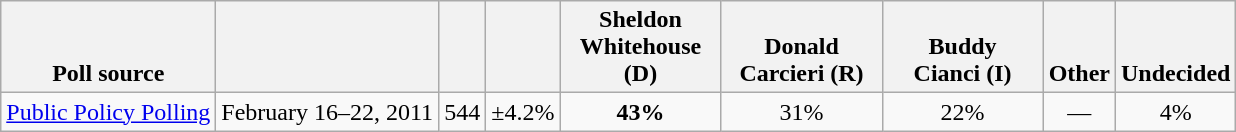<table class="wikitable" style="text-align:center">
<tr valign= bottom>
<th>Poll source</th>
<th></th>
<th></th>
<th></th>
<th style="width:100px;">Sheldon<br>Whitehouse (D)</th>
<th style="width:100px;">Donald<br>Carcieri (R)</th>
<th style="width:100px;">Buddy<br>Cianci (I)</th>
<th>Other</th>
<th>Undecided</th>
</tr>
<tr>
<td align=left><a href='#'>Public Policy Polling</a></td>
<td>February 16–22, 2011</td>
<td>544</td>
<td>±4.2%</td>
<td><strong>43%</strong></td>
<td>31%</td>
<td>22%</td>
<td>—</td>
<td>4%</td>
</tr>
</table>
